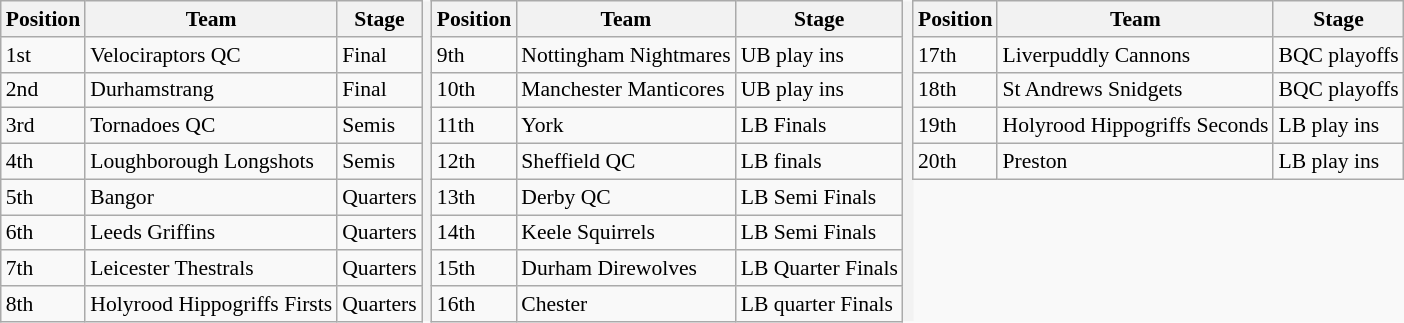<table class="wikitable" style="font-size:90%;border: none;">
<tr>
<th>Position</th>
<th>Team</th>
<th>Stage</th>
<th rowspan="9" style="border: none;"></th>
<th>Position</th>
<th>Team</th>
<th>Stage</th>
<th rowspan="9" style="border: none;"></th>
<th>Position</th>
<th>Team</th>
<th>Stage</th>
</tr>
<tr>
<td>1st</td>
<td>Velociraptors QC</td>
<td>Final</td>
<td>9th</td>
<td>Nottingham Nightmares</td>
<td>UB play ins</td>
<td>17th</td>
<td>Liverpuddly Cannons</td>
<td>BQC playoffs</td>
</tr>
<tr>
<td>2nd</td>
<td>Durhamstrang</td>
<td>Final</td>
<td>10th</td>
<td>Manchester Manticores</td>
<td>UB play ins</td>
<td>18th</td>
<td>St Andrews Snidgets</td>
<td>BQC playoffs</td>
</tr>
<tr>
<td>3rd</td>
<td>Tornadoes QC</td>
<td>Semis</td>
<td>11th</td>
<td>York</td>
<td>LB Finals</td>
<td>19th</td>
<td>Holyrood Hippogriffs Seconds</td>
<td>LB play ins</td>
</tr>
<tr>
<td>4th</td>
<td>Loughborough Longshots</td>
<td>Semis</td>
<td>12th</td>
<td>Sheffield QC</td>
<td>LB finals</td>
<td>20th</td>
<td>Preston</td>
<td>LB play ins</td>
</tr>
<tr>
<td>5th</td>
<td>Bangor</td>
<td>Quarters</td>
<td>13th</td>
<td>Derby QC</td>
<td>LB Semi Finals</td>
</tr>
<tr>
<td>6th</td>
<td>Leeds Griffins</td>
<td>Quarters</td>
<td>14th</td>
<td>Keele Squirrels</td>
<td>LB Semi Finals</td>
</tr>
<tr>
<td>7th</td>
<td>Leicester Thestrals</td>
<td>Quarters</td>
<td>15th</td>
<td>Durham Direwolves</td>
<td>LB Quarter Finals</td>
</tr>
<tr>
<td>8th</td>
<td>Holyrood Hippogriffs Firsts</td>
<td>Quarters</td>
<td>16th</td>
<td>Chester</td>
<td>LB quarter Finals</td>
</tr>
</table>
